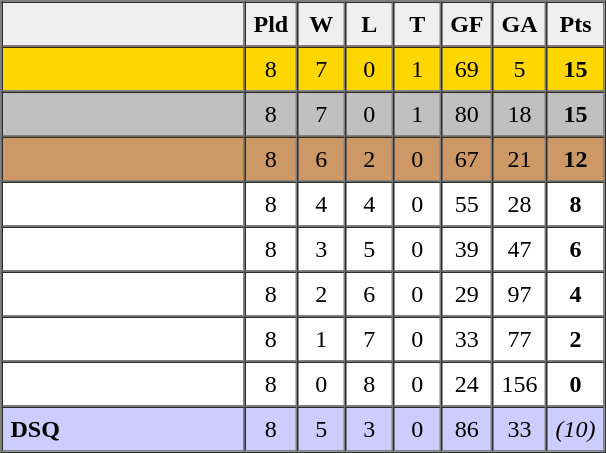<table border=1 cellpadding=5 cellspacing=0>
<tr>
<th bgcolor="#efefef" width="150"></th>
<th bgcolor="#efefef" width="20">Pld</th>
<th bgcolor="#efefef" width="20">W</th>
<th bgcolor="#efefef" width="20">L</th>
<th bgcolor="#efefef" width="20">T</th>
<th bgcolor="#efefef" width="20">GF</th>
<th bgcolor="#efefef" width="20">GA</th>
<th bgcolor="#efefef" width="20">Pts</th>
</tr>
<tr align=center bgcolor=gold>
<td align=left></td>
<td>8</td>
<td>7</td>
<td>0</td>
<td>1</td>
<td>69</td>
<td>5</td>
<td><strong>15</strong></td>
</tr>
<tr align=center bgcolor=silver>
<td align=left></td>
<td>8</td>
<td>7</td>
<td>0</td>
<td>1</td>
<td>80</td>
<td>18</td>
<td><strong>15</strong></td>
</tr>
<tr align=center bgcolor=#c96>
<td align=left></td>
<td>8</td>
<td>6</td>
<td>2</td>
<td>0</td>
<td>67</td>
<td>21</td>
<td><strong>12</strong></td>
</tr>
<tr align=center>
<td align=left></td>
<td>8</td>
<td>4</td>
<td>4</td>
<td>0</td>
<td>55</td>
<td>28</td>
<td><strong>8</strong></td>
</tr>
<tr align=center>
<td align=left></td>
<td>8</td>
<td>3</td>
<td>5</td>
<td>0</td>
<td>39</td>
<td>47</td>
<td><strong>6</strong></td>
</tr>
<tr align=center>
<td align=left></td>
<td>8</td>
<td>2</td>
<td>6</td>
<td>0</td>
<td>29</td>
<td>97</td>
<td><strong>4</strong></td>
</tr>
<tr align=center>
<td align=left></td>
<td>8</td>
<td>1</td>
<td>7</td>
<td>0</td>
<td>33</td>
<td>77</td>
<td><strong>2</strong></td>
</tr>
<tr align=center>
<td align=left></td>
<td>8</td>
<td>0</td>
<td>8</td>
<td>0</td>
<td>24</td>
<td>156</td>
<td><strong>0</strong></td>
</tr>
<tr align=center bgcolor="ccccff">
<td align=left> <strong>DSQ</strong></td>
<td>8</td>
<td>5</td>
<td>3</td>
<td>0</td>
<td>86</td>
<td>33</td>
<td><em>(10)</em></td>
</tr>
</table>
